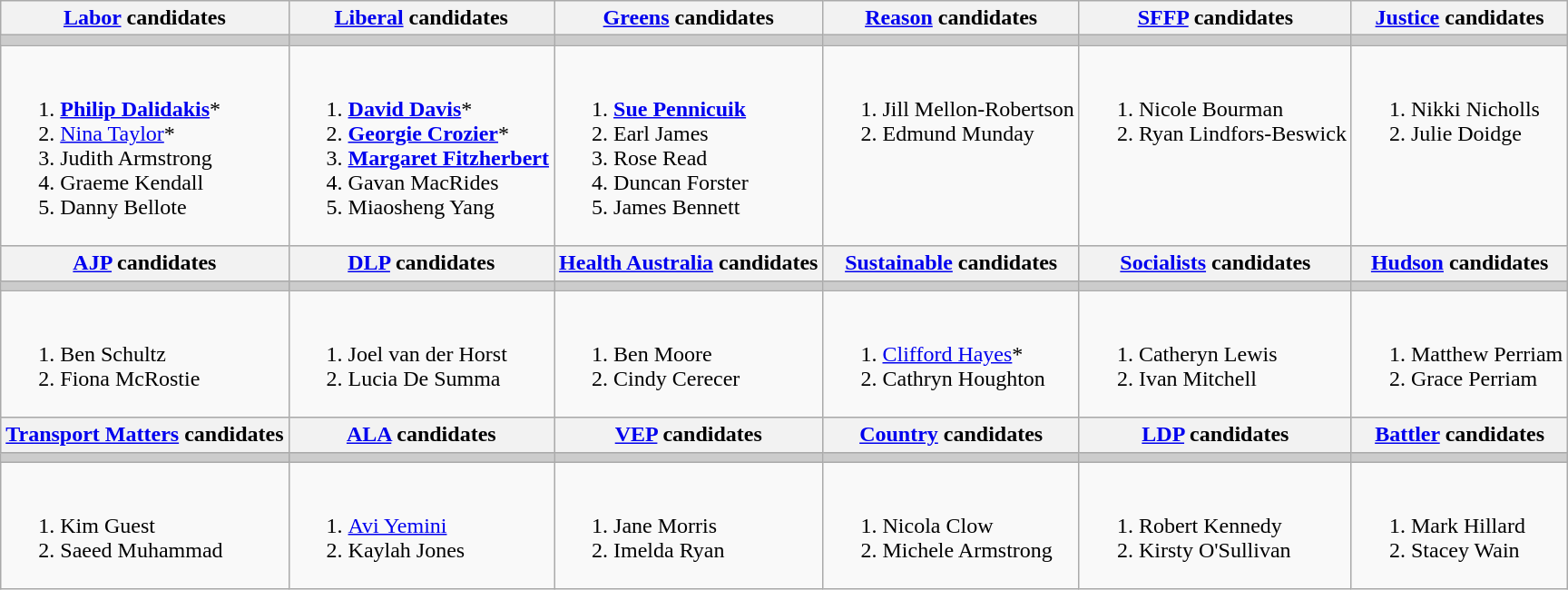<table class="wikitable">
<tr>
<th><a href='#'>Labor</a> candidates</th>
<th><a href='#'>Liberal</a> candidates</th>
<th><a href='#'>Greens</a> candidates</th>
<th><a href='#'>Reason</a> candidates</th>
<th><a href='#'>SFFP</a> candidates</th>
<th><a href='#'>Justice</a> candidates</th>
</tr>
<tr bgcolor="#cccccc">
<td></td>
<td></td>
<td></td>
<td></td>
<td></td>
<td></td>
</tr>
<tr>
<td><br><ol><li><strong><a href='#'>Philip Dalidakis</a></strong>*</li><li><a href='#'>Nina Taylor</a>*</li><li>Judith Armstrong</li><li>Graeme Kendall</li><li>Danny Bellote</li></ol></td>
<td><br><ol><li><strong><a href='#'>David Davis</a></strong>*</li><li><strong><a href='#'>Georgie Crozier</a></strong>*</li><li><strong><a href='#'>Margaret Fitzherbert</a></strong></li><li>Gavan MacRides</li><li>Miaosheng Yang</li></ol></td>
<td valign=top><br><ol><li><strong><a href='#'>Sue Pennicuik</a></strong></li><li>Earl James</li><li>Rose Read</li><li>Duncan Forster</li><li>James Bennett</li></ol></td>
<td valign=top><br><ol><li>Jill Mellon-Robertson</li><li>Edmund Munday</li></ol></td>
<td valign=top><br><ol><li>Nicole Bourman</li><li>Ryan Lindfors-Beswick</li></ol></td>
<td valign=top><br><ol><li>Nikki Nicholls</li><li>Julie Doidge</li></ol></td>
</tr>
<tr bgcolor="#cccccc">
<th><a href='#'>AJP</a> candidates</th>
<th><a href='#'>DLP</a> candidates</th>
<th><a href='#'>Health Australia</a> candidates</th>
<th><a href='#'>Sustainable</a> candidates</th>
<th><a href='#'>Socialists</a> candidates</th>
<th><a href='#'>Hudson</a> candidates</th>
</tr>
<tr bgcolor="#cccccc">
<td></td>
<td></td>
<td></td>
<td></td>
<td></td>
<td></td>
</tr>
<tr>
<td valign=top><br><ol><li>Ben Schultz</li><li>Fiona McRostie</li></ol></td>
<td valign=top><br><ol><li>Joel van der Horst</li><li>Lucia De Summa</li></ol></td>
<td valign=top><br><ol><li>Ben Moore</li><li>Cindy Cerecer</li></ol></td>
<td><br><ol><li><a href='#'>Clifford Hayes</a>*</li><li>Cathryn Houghton</li></ol></td>
<td valign=top><br><ol><li>Catheryn Lewis</li><li>Ivan Mitchell</li></ol></td>
<td valign=top><br><ol><li>Matthew Perriam</li><li>Grace Perriam</li></ol></td>
</tr>
<tr bgcolor="#cccccc">
<th><a href='#'>Transport Matters</a> candidates</th>
<th><a href='#'>ALA</a> candidates</th>
<th><a href='#'>VEP</a> candidates</th>
<th><a href='#'>Country</a> candidates</th>
<th><a href='#'>LDP</a> candidates</th>
<th><a href='#'>Battler</a> candidates</th>
</tr>
<tr bgcolor="#cccccc">
<td></td>
<td></td>
<td></td>
<td></td>
<td></td>
<td></td>
</tr>
<tr>
<td valign=top><br><ol><li>Kim Guest</li><li>Saeed Muhammad</li></ol></td>
<td valign=top><br><ol><li><a href='#'>Avi Yemini</a></li><li>Kaylah Jones</li></ol></td>
<td valign=top><br><ol><li>Jane Morris</li><li>Imelda Ryan</li></ol></td>
<td valign=top><br><ol><li>Nicola Clow</li><li>Michele Armstrong</li></ol></td>
<td valign=top><br><ol><li>Robert Kennedy</li><li>Kirsty O'Sullivan</li></ol></td>
<td valign=top><br><ol><li>Mark Hillard</li><li>Stacey Wain</li></ol></td>
</tr>
</table>
